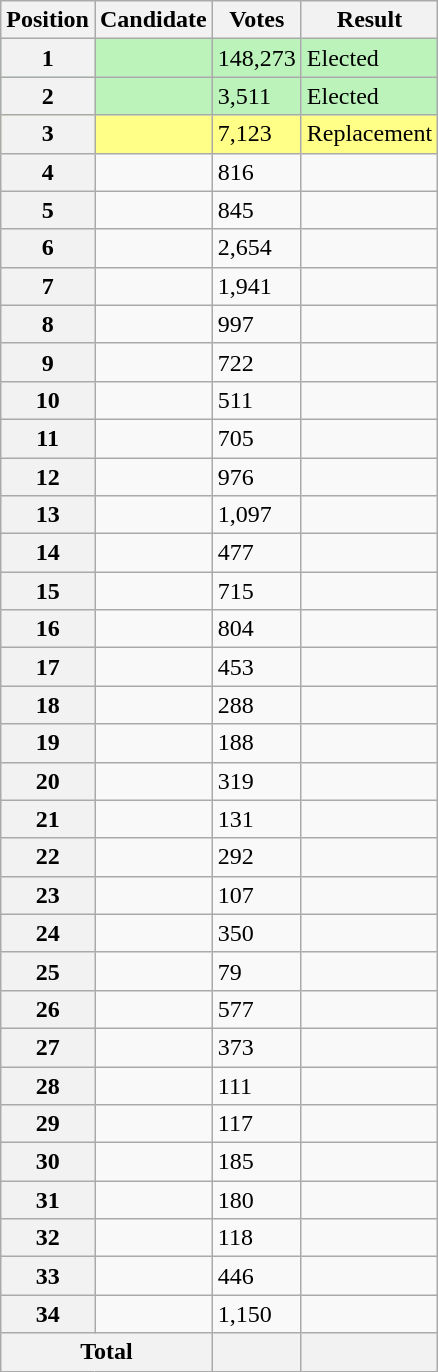<table class="wikitable sortable col3right">
<tr>
<th scope="col">Position</th>
<th scope="col">Candidate</th>
<th scope="col">Votes</th>
<th scope="col">Result</th>
</tr>
<tr bgcolor=bbf3bb>
<th scope="row">1</th>
<td></td>
<td>148,273</td>
<td>Elected</td>
</tr>
<tr bgcolor=bbf3bb>
<th scope="row">2</th>
<td></td>
<td>3,511</td>
<td>Elected</td>
</tr>
<tr bgcolor=#FF8>
<th scope="row">3</th>
<td></td>
<td>7,123</td>
<td>Replacement</td>
</tr>
<tr>
<th scope="row">4</th>
<td></td>
<td>816</td>
<td></td>
</tr>
<tr>
<th scope="row">5</th>
<td></td>
<td>845</td>
<td></td>
</tr>
<tr>
<th scope="row">6</th>
<td></td>
<td>2,654</td>
<td></td>
</tr>
<tr>
<th scope="row">7</th>
<td></td>
<td>1,941</td>
<td></td>
</tr>
<tr>
<th scope="row">8</th>
<td></td>
<td>997</td>
<td></td>
</tr>
<tr>
<th scope="row">9</th>
<td></td>
<td>722</td>
<td></td>
</tr>
<tr>
<th scope="row">10</th>
<td></td>
<td>511</td>
<td></td>
</tr>
<tr>
<th scope="row">11</th>
<td></td>
<td>705</td>
<td></td>
</tr>
<tr>
<th scope="row">12</th>
<td></td>
<td>976</td>
<td></td>
</tr>
<tr>
<th scope="row">13</th>
<td></td>
<td>1,097</td>
<td></td>
</tr>
<tr>
<th scope="row">14</th>
<td></td>
<td>477</td>
<td></td>
</tr>
<tr>
<th scope="row">15</th>
<td></td>
<td>715</td>
<td></td>
</tr>
<tr>
<th scope="row">16</th>
<td></td>
<td>804</td>
<td></td>
</tr>
<tr>
<th scope="row">17</th>
<td></td>
<td>453</td>
<td></td>
</tr>
<tr>
<th scope="row">18</th>
<td></td>
<td>288</td>
<td></td>
</tr>
<tr>
<th scope="row">19</th>
<td></td>
<td>188</td>
<td></td>
</tr>
<tr>
<th scope="row">20</th>
<td></td>
<td>319</td>
<td></td>
</tr>
<tr>
<th scope="row">21</th>
<td></td>
<td>131</td>
<td></td>
</tr>
<tr>
<th scope="row">22</th>
<td></td>
<td>292</td>
<td></td>
</tr>
<tr>
<th scope="row">23</th>
<td></td>
<td>107</td>
<td></td>
</tr>
<tr>
<th scope="row">24</th>
<td></td>
<td>350</td>
<td></td>
</tr>
<tr>
<th scope="row">25</th>
<td></td>
<td>79</td>
<td></td>
</tr>
<tr>
<th scope="row">26</th>
<td></td>
<td>577</td>
<td></td>
</tr>
<tr>
<th scope="row">27</th>
<td></td>
<td>373</td>
<td></td>
</tr>
<tr>
<th scope="row">28</th>
<td></td>
<td>111</td>
<td></td>
</tr>
<tr>
<th scope="row">29</th>
<td></td>
<td>117</td>
<td></td>
</tr>
<tr>
<th scope="row">30</th>
<td></td>
<td>185</td>
<td></td>
</tr>
<tr>
<th scope="row">31</th>
<td></td>
<td>180</td>
<td></td>
</tr>
<tr>
<th scope="row">32</th>
<td></td>
<td>118</td>
<td></td>
</tr>
<tr>
<th scope="row">33</th>
<td></td>
<td>446</td>
<td></td>
</tr>
<tr>
<th scope="row">34</th>
<td></td>
<td>1,150</td>
<td></td>
</tr>
<tr class="sortbottom">
<th scope="row" colspan="2">Total</th>
<th></th>
<th></th>
</tr>
</table>
